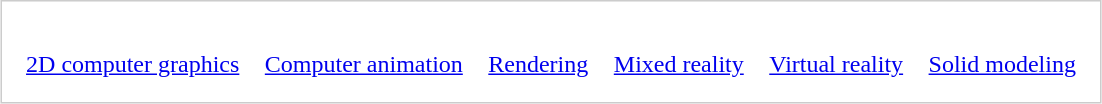<table style="border:1px solid #ccc; text-align:center; margin:auto;" cellspacing="15">
<tr>
<td></td>
<td></td>
<td></td>
<td></td>
<td></td>
<td></td>
</tr>
<tr>
<td><a href='#'>2D computer graphics</a></td>
<td><a href='#'>Computer animation</a></td>
<td><a href='#'>Rendering</a></td>
<td><a href='#'>Mixed reality</a></td>
<td><a href='#'>Virtual reality</a></td>
<td><a href='#'>Solid modeling</a></td>
</tr>
</table>
